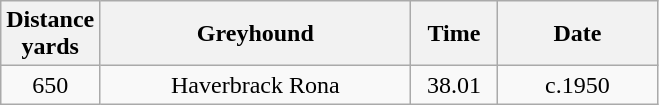<table class="wikitable" style="font-size: 100%">
<tr>
<th width=50>Distance <br>yards</th>
<th width=200>Greyhound</th>
<th width=50>Time</th>
<th width=100>Date</th>
</tr>
<tr align=center>
<td>650</td>
<td>Haverbrack Rona</td>
<td>38.01</td>
<td>c.1950</td>
</tr>
</table>
